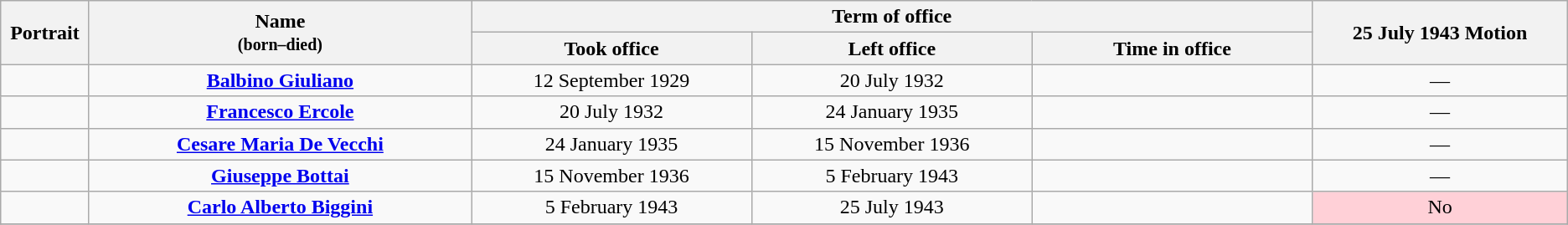<table class="wikitable" style="text-align:center;" style="width=90%">
<tr>
<th width=1% rowspan=2>Portrait</th>
<th width=15% rowspan=2>Name<br><small>(born–died)</small></th>
<th width=30% colspan=3>Term of office</th>
<th width=10% rowspan=2>25 July 1943 Motion</th>
</tr>
<tr style="text-align:center;">
<th width=11%>Took office</th>
<th width=11%>Left office</th>
<th width=11%>Time in office</th>
</tr>
<tr>
<td></td>
<td><strong><a href='#'>Balbino Giuliano</a></strong><br></td>
<td>12 September 1929</td>
<td>20 July 1932</td>
<td></td>
<td align=center>—</td>
</tr>
<tr>
<td></td>
<td><strong><a href='#'>Francesco Ercole</a></strong><br></td>
<td>20 July 1932</td>
<td>24 January 1935</td>
<td></td>
<td align=center>—</td>
</tr>
<tr>
<td></td>
<td><strong><a href='#'>Cesare Maria De Vecchi</a></strong><br></td>
<td>24 January 1935</td>
<td>15 November 1936</td>
<td></td>
<td align=center>—</td>
</tr>
<tr>
<td></td>
<td><strong><a href='#'>Giuseppe Bottai</a></strong><br></td>
<td>15 November 1936</td>
<td>5 February 1943</td>
<td></td>
<td align=center>—</td>
</tr>
<tr>
<td></td>
<td><strong><a href='#'>Carlo Alberto Biggini</a></strong><br></td>
<td>5 February 1943</td>
<td>25 July 1943</td>
<td></td>
<td align=center style="background:#FFD0D7">No</td>
</tr>
<tr>
</tr>
</table>
